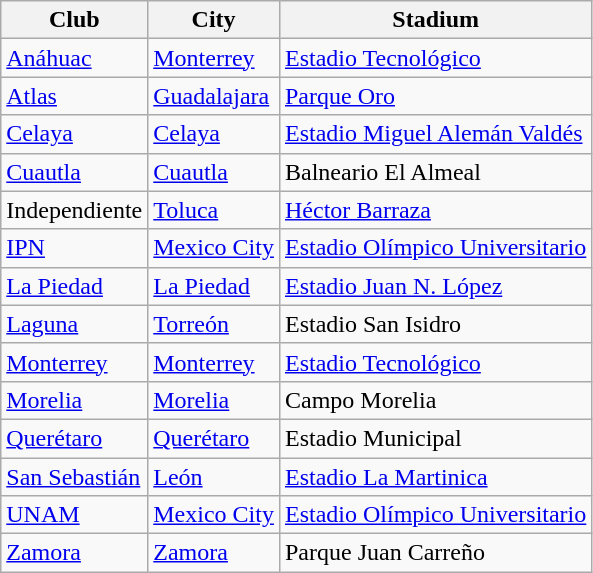<table class="wikitable sortable">
<tr>
<th>Club</th>
<th>City</th>
<th>Stadium</th>
</tr>
<tr>
<td><a href='#'>Anáhuac</a></td>
<td><a href='#'>Monterrey</a></td>
<td><a href='#'>Estadio Tecnológico</a></td>
</tr>
<tr>
<td><a href='#'>Atlas</a></td>
<td><a href='#'>Guadalajara</a></td>
<td><a href='#'>Parque Oro</a></td>
</tr>
<tr>
<td><a href='#'>Celaya</a></td>
<td><a href='#'>Celaya</a></td>
<td><a href='#'>Estadio Miguel Alemán Valdés</a></td>
</tr>
<tr>
<td><a href='#'>Cuautla</a></td>
<td><a href='#'>Cuautla</a></td>
<td>Balneario El Almeal</td>
</tr>
<tr>
<td>Independiente</td>
<td><a href='#'>Toluca</a></td>
<td><a href='#'>Héctor Barraza</a></td>
</tr>
<tr>
<td><a href='#'>IPN</a></td>
<td><a href='#'>Mexico City</a></td>
<td><a href='#'>Estadio Olímpico Universitario</a></td>
</tr>
<tr>
<td><a href='#'>La Piedad</a></td>
<td><a href='#'>La Piedad</a></td>
<td><a href='#'>Estadio Juan N. López</a></td>
</tr>
<tr>
<td><a href='#'>Laguna</a></td>
<td><a href='#'>Torreón</a></td>
<td>Estadio San Isidro</td>
</tr>
<tr>
<td><a href='#'>Monterrey</a></td>
<td><a href='#'>Monterrey</a></td>
<td><a href='#'>Estadio Tecnológico</a></td>
</tr>
<tr>
<td><a href='#'>Morelia</a></td>
<td><a href='#'>Morelia</a></td>
<td>Campo Morelia</td>
</tr>
<tr>
<td><a href='#'>Querétaro</a></td>
<td><a href='#'>Querétaro</a></td>
<td>Estadio Municipal</td>
</tr>
<tr>
<td><a href='#'>San Sebastián</a></td>
<td><a href='#'>León</a></td>
<td><a href='#'>Estadio La Martinica</a></td>
</tr>
<tr>
<td><a href='#'>UNAM</a></td>
<td><a href='#'>Mexico City</a></td>
<td><a href='#'>Estadio Olímpico Universitario</a></td>
</tr>
<tr>
<td><a href='#'>Zamora</a></td>
<td><a href='#'>Zamora</a></td>
<td>Parque Juan Carreño</td>
</tr>
</table>
